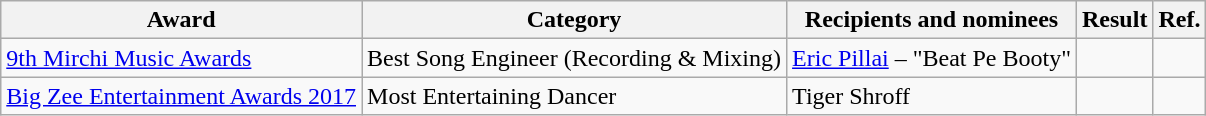<table class="wikitable sortable">
<tr>
<th>Award</th>
<th>Category</th>
<th>Recipients and nominees</th>
<th>Result</th>
<th>Ref.</th>
</tr>
<tr>
<td><a href='#'>9th Mirchi Music Awards</a></td>
<td>Best Song Engineer (Recording & Mixing)</td>
<td><a href='#'>Eric Pillai</a> – "Beat Pe Booty"</td>
<td></td>
<td></td>
</tr>
<tr>
<td><a href='#'>Big Zee Entertainment Awards 2017</a></td>
<td>Most Entertaining Dancer</td>
<td>Tiger Shroff</td>
<td></td>
<td></td>
</tr>
</table>
